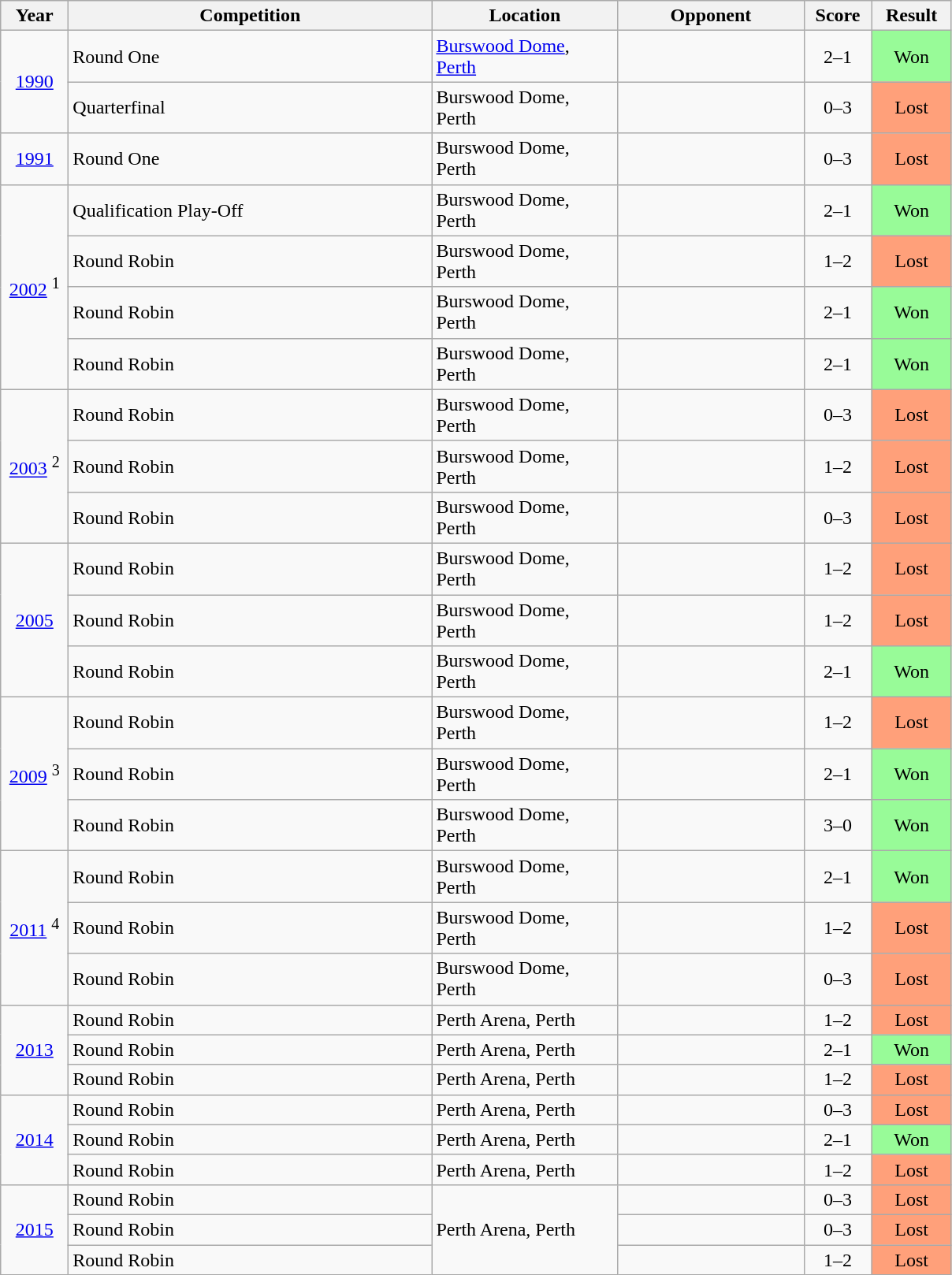<table class="wikitable">
<tr>
<th width="50">Year</th>
<th width="300">Competition</th>
<th width="150">Location</th>
<th width="150">Opponent</th>
<th width="50">Score</th>
<th width="60">Result</th>
</tr>
<tr>
<td align="center" rowspan="2"><a href='#'>1990</a></td>
<td>Round One</td>
<td><a href='#'>Burswood Dome</a>, <a href='#'>Perth</a></td>
<td></td>
<td align="center">2–1</td>
<td align="center" bgcolor="#98FB98">Won</td>
</tr>
<tr>
<td>Quarterfinal</td>
<td>Burswood Dome, Perth</td>
<td></td>
<td align="center">0–3</td>
<td align="center" bgcolor="#FFA07A">Lost</td>
</tr>
<tr>
<td align="center" rowspan="1"><a href='#'>1991</a></td>
<td>Round One</td>
<td>Burswood Dome, Perth</td>
<td></td>
<td align="center">0–3</td>
<td align="center" bgcolor="#FFA07A">Lost</td>
</tr>
<tr>
<td align="center" rowspan="4"><a href='#'>2002</a> <sup>1</sup></td>
<td>Qualification Play-Off</td>
<td>Burswood Dome, Perth</td>
<td></td>
<td align="center">2–1</td>
<td align="center" bgcolor="#98FB98">Won</td>
</tr>
<tr>
<td>Round Robin</td>
<td>Burswood Dome, Perth</td>
<td></td>
<td align="center">1–2</td>
<td align="center" bgcolor="#FFA07A">Lost</td>
</tr>
<tr>
<td>Round Robin</td>
<td>Burswood Dome, Perth</td>
<td></td>
<td align="center">2–1</td>
<td align="center" bgcolor="#98FB98">Won</td>
</tr>
<tr>
<td>Round Robin</td>
<td>Burswood Dome, Perth</td>
<td></td>
<td align="center">2–1</td>
<td align="center" bgcolor="#98FB98">Won</td>
</tr>
<tr>
<td align="center" rowspan="3"><a href='#'>2003</a> <sup>2</sup></td>
<td>Round Robin</td>
<td>Burswood Dome, Perth</td>
<td></td>
<td align="center">0–3</td>
<td align="center" bgcolor="#FFA07A">Lost</td>
</tr>
<tr>
<td>Round Robin</td>
<td>Burswood Dome, Perth</td>
<td></td>
<td align="center">1–2</td>
<td align="center" bgcolor="#FFA07A">Lost</td>
</tr>
<tr>
<td>Round Robin</td>
<td>Burswood Dome, Perth</td>
<td></td>
<td align="center">0–3</td>
<td align="center" bgcolor="#FFA07A">Lost</td>
</tr>
<tr>
<td align="center" rowspan="3"><a href='#'>2005</a></td>
<td>Round Robin</td>
<td>Burswood Dome, Perth</td>
<td></td>
<td align="center">1–2</td>
<td align="center" bgcolor="#FFA07A">Lost</td>
</tr>
<tr>
<td>Round Robin</td>
<td>Burswood Dome, Perth</td>
<td></td>
<td align="center">1–2</td>
<td align="center" bgcolor="#FFA07A">Lost</td>
</tr>
<tr>
<td>Round Robin</td>
<td>Burswood Dome, Perth</td>
<td></td>
<td align="center">2–1</td>
<td align="center" bgcolor="#98FB98">Won</td>
</tr>
<tr>
<td align="center" rowspan="3"><a href='#'>2009</a> <sup>3</sup></td>
<td>Round Robin</td>
<td>Burswood Dome, Perth</td>
<td></td>
<td align="center">1–2</td>
<td align="center" bgcolor="#FFA07A">Lost</td>
</tr>
<tr>
<td>Round Robin</td>
<td>Burswood Dome, Perth</td>
<td></td>
<td align="center">2–1</td>
<td align="center" bgcolor="#98FB98">Won</td>
</tr>
<tr>
<td>Round Robin</td>
<td>Burswood Dome, Perth</td>
<td></td>
<td align="center">3–0</td>
<td align="center" bgcolor="#98FB98">Won</td>
</tr>
<tr>
<td align="center" rowspan="3"><a href='#'>2011</a> <sup>4</sup></td>
<td>Round Robin</td>
<td>Burswood Dome, Perth</td>
<td></td>
<td align="center">2–1</td>
<td align="center" bgcolor="#98FB98">Won</td>
</tr>
<tr>
<td>Round Robin</td>
<td>Burswood Dome, Perth</td>
<td></td>
<td align="center">1–2</td>
<td align="center" bgcolor="#FFA07A">Lost</td>
</tr>
<tr>
<td>Round Robin</td>
<td>Burswood Dome, Perth</td>
<td></td>
<td align="center">0–3</td>
<td align="center" bgcolor="#FFA07A">Lost</td>
</tr>
<tr>
<td align="center" rowspan="3"><a href='#'>2013</a></td>
<td>Round Robin</td>
<td>Perth Arena, Perth</td>
<td></td>
<td align="center">1–2</td>
<td align="center" bgcolor="#FFA07A">Lost</td>
</tr>
<tr>
<td>Round Robin</td>
<td>Perth Arena, Perth</td>
<td></td>
<td align="center">2–1</td>
<td align="center" bgcolor="#98FB98">Won</td>
</tr>
<tr>
<td>Round Robin</td>
<td>Perth Arena, Perth</td>
<td></td>
<td align="center">1–2</td>
<td align="center" bgcolor="#FFA07A">Lost</td>
</tr>
<tr>
<td align="center" rowspan="3"><a href='#'>2014</a></td>
<td>Round Robin</td>
<td>Perth Arena, Perth</td>
<td></td>
<td align="center">0–3</td>
<td align="center" bgcolor="#FFA07A">Lost</td>
</tr>
<tr>
<td>Round Robin</td>
<td>Perth Arena, Perth</td>
<td></td>
<td align="center">2–1</td>
<td align="center" bgcolor="#98FB98">Won</td>
</tr>
<tr>
<td>Round Robin</td>
<td>Perth Arena, Perth</td>
<td></td>
<td align="center">1–2</td>
<td align="center" bgcolor="#FFA07A">Lost</td>
</tr>
<tr>
<td align="center" rowspan="3"><a href='#'>2015</a></td>
<td>Round Robin</td>
<td rowspan=3>Perth Arena, Perth</td>
<td></td>
<td align="center">0–3</td>
<td align="center" bgcolor="#FFA07A">Lost</td>
</tr>
<tr>
<td>Round Robin</td>
<td></td>
<td align="center">0–3</td>
<td align="center" bgcolor="#FFA07A">Lost</td>
</tr>
<tr>
<td>Round Robin</td>
<td></td>
<td align="center">1–2</td>
<td align="center" bgcolor="#FFA07A">Lost</td>
</tr>
</table>
